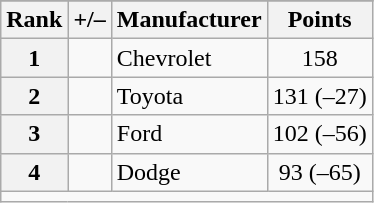<table class="wikitable">
<tr>
</tr>
<tr>
<th scope="col">Rank</th>
<th scope="col">+/–</th>
<th scope="col">Manufacturer</th>
<th scope="col">Points</th>
</tr>
<tr>
<th scope="row">1</th>
<td align="left"></td>
<td>Chevrolet</td>
<td style="text-align:center;">158</td>
</tr>
<tr>
<th scope="row">2</th>
<td align="left"></td>
<td>Toyota</td>
<td style="text-align:center;">131 (–27)</td>
</tr>
<tr>
<th scope="row">3</th>
<td align="left"></td>
<td>Ford</td>
<td style="text-align:center;">102 (–56)</td>
</tr>
<tr>
<th scope="row">4</th>
<td align="left"></td>
<td>Dodge</td>
<td style="text-align:center;">93 (–65)</td>
</tr>
<tr class="sortbottom">
<td colspan="9"></td>
</tr>
</table>
